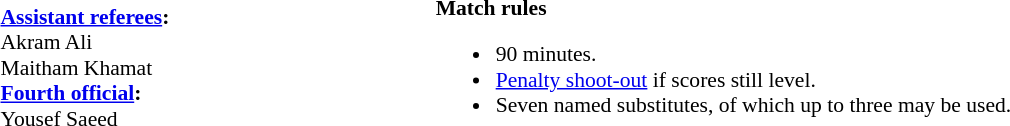<table width=100% style="font-size:90%">
<tr>
<td><br><strong><a href='#'>Assistant referees</a>:</strong>
<br>Akram Ali
<br>Maitham Khamat
<br><strong><a href='#'>Fourth official</a>:</strong>
<br>Yousef Saeed</td>
<td><br><strong>Match rules</strong><ul><li>90 minutes.</li><li><a href='#'>Penalty shoot-out</a> if scores still level.</li><li>Seven named substitutes, of which up to three may be used.</li></ul></td>
</tr>
</table>
